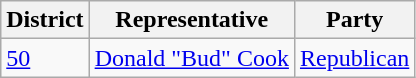<table class="wikitable">
<tr>
<th>District</th>
<th>Representative</th>
<th>Party</th>
</tr>
<tr>
<td><a href='#'>50</a></td>
<td><a href='#'>Donald "Bud" Cook</a></td>
<td><a href='#'>Republican</a></td>
</tr>
</table>
